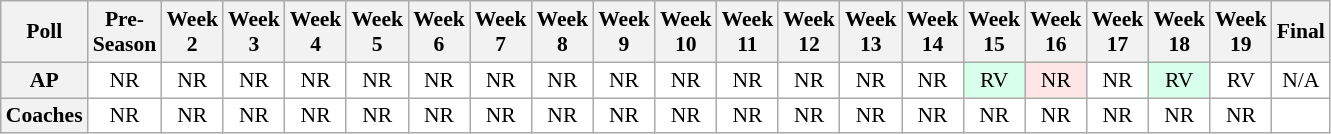<table class="wikitable" style="white-space:nowrap;font-size:90%">
<tr>
<th>Poll</th>
<th>Pre-<br>Season</th>
<th>Week<br>2</th>
<th>Week<br>3</th>
<th>Week<br>4</th>
<th>Week<br>5</th>
<th>Week<br>6</th>
<th>Week<br>7</th>
<th>Week<br>8</th>
<th>Week<br>9</th>
<th>Week<br>10</th>
<th>Week<br>11</th>
<th>Week<br>12</th>
<th>Week<br>13</th>
<th>Week<br>14</th>
<th>Week<br>15</th>
<th>Week<br>16</th>
<th>Week<br>17</th>
<th>Week<br>18</th>
<th>Week<br>19</th>
<th>Final</th>
</tr>
<tr style="text-align:center;">
<th>AP</th>
<td style="background:#FFF;">NR</td>
<td style="background:#FFF;">NR</td>
<td style="background:#FFF;">NR</td>
<td style="background:#FFF;">NR</td>
<td style="background:#FFF;">NR</td>
<td style="background:#FFF;">NR</td>
<td style="background:#FFF;">NR</td>
<td style="background:#FFF;">NR</td>
<td style="background:#FFF;">NR</td>
<td style="background:#FFF;">NR</td>
<td style="background:#FFF;">NR</td>
<td style="background:#FFF;">NR</td>
<td style="background:#FFF;">NR</td>
<td style="background:#FFF;">NR</td>
<td style="background:#D8FFEB;">RV</td>
<td style="background:#FFE6E6;">NR</td>
<td style="background:#FFF;">NR</td>
<td style="background:#D8FFEB;">RV</td>
<td style="background:#FFF;">RV</td>
<td style="background:#FFF;">N/A</td>
</tr>
<tr style="text-align:center;">
<th>Coaches</th>
<td style="background:#FFF;">NR</td>
<td style="background:#FFF;">NR</td>
<td style="background:#FFF;">NR</td>
<td style="background:#FFF;">NR</td>
<td style="background:#FFF;">NR</td>
<td style="background:#FFF;">NR</td>
<td style="background:#FFF;">NR</td>
<td style="background:#FFF;">NR</td>
<td style="background:#FFF;">NR</td>
<td style="background:#FFF;">NR</td>
<td style="background:#FFF;">NR</td>
<td style="background:#FFF;">NR</td>
<td style="background:#FFF;">NR</td>
<td style="background:#FFF;">NR</td>
<td style="background:#FFF;">NR</td>
<td style="background:#FFF;">NR</td>
<td style="background:#FFF;">NR</td>
<td style="background:#FFF;">NR</td>
<td style="background:#FFF;">NR</td>
<td style="background:#FFF;"></td>
</tr>
</table>
